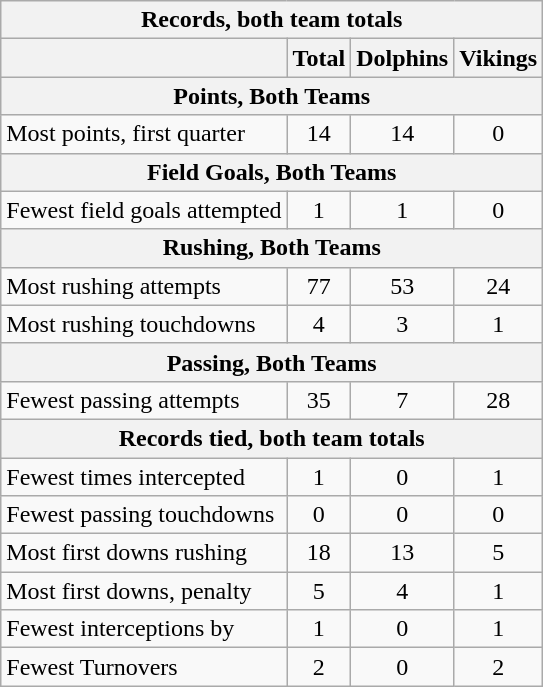<table class="wikitable">
<tr>
<th colspan=4>Records, both team totals</th>
</tr>
<tr>
<th></th>
<th>Total</th>
<th>Dolphins</th>
<th>Vikings</th>
</tr>
<tr>
<th colspan=4>Points, Both Teams</th>
</tr>
<tr align=center>
<td align=left>Most points, first quarter</td>
<td>14</td>
<td>14</td>
<td>0</td>
</tr>
<tr>
<th colspan=4>Field Goals, Both Teams</th>
</tr>
<tr align=center>
<td align=left>Fewest field goals attempted</td>
<td>1</td>
<td>1</td>
<td>0</td>
</tr>
<tr>
<th colspan=4>Rushing, Both Teams</th>
</tr>
<tr align=center>
<td align=left>Most rushing attempts</td>
<td>77</td>
<td>53</td>
<td>24</td>
</tr>
<tr align=center>
<td align=left>Most rushing touchdowns</td>
<td>4</td>
<td>3</td>
<td>1</td>
</tr>
<tr>
<th colspan=4>Passing, Both Teams</th>
</tr>
<tr align=center>
<td align=left>Fewest passing attempts</td>
<td>35</td>
<td>7</td>
<td>28</td>
</tr>
<tr>
<th colspan=4>Records tied, both team totals</th>
</tr>
<tr align=center>
<td align=left>Fewest times intercepted</td>
<td>1</td>
<td>0</td>
<td>1</td>
</tr>
<tr align=center>
<td align=left>Fewest passing touchdowns</td>
<td>0</td>
<td>0</td>
<td>0</td>
</tr>
<tr align=center>
<td align=left>Most first downs rushing</td>
<td>18</td>
<td>13</td>
<td>5</td>
</tr>
<tr align=center>
<td align=left>Most first downs, penalty</td>
<td>5</td>
<td>4</td>
<td>1</td>
</tr>
<tr align=center>
<td align=left>Fewest interceptions by</td>
<td>1</td>
<td>0</td>
<td>1</td>
</tr>
<tr align=center>
<td align=left>Fewest Turnovers</td>
<td>2</td>
<td>0</td>
<td>2</td>
</tr>
</table>
